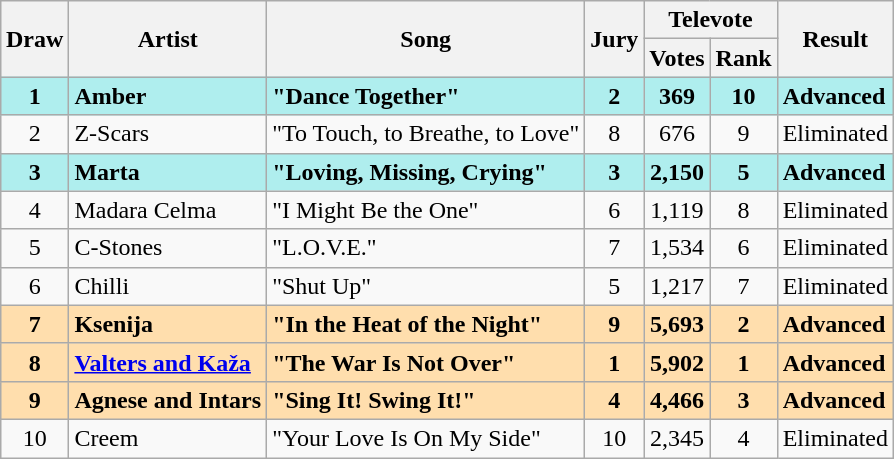<table class="sortable wikitable" style="margin: 1em auto 1em auto; text-align:center">
<tr>
<th rowspan="2">Draw</th>
<th rowspan="2">Artist</th>
<th rowspan="2">Song</th>
<th rowspan="2">Jury</th>
<th colspan="2">Televote</th>
<th rowspan="2">Result</th>
</tr>
<tr>
<th>Votes</th>
<th>Rank</th>
</tr>
<tr style="font-weight:bold; background:paleturquoise;">
<td>1</td>
<td align="left">Amber</td>
<td align="left">"Dance Together"</td>
<td>2</td>
<td>369</td>
<td>10</td>
<td align="left">Advanced</td>
</tr>
<tr>
<td>2</td>
<td align="left">Z-Scars</td>
<td align="left">"To Touch, to Breathe, to Love"</td>
<td>8</td>
<td>676</td>
<td>9</td>
<td align="left">Eliminated</td>
</tr>
<tr style="font-weight:bold; background:paleturquoise;">
<td>3</td>
<td align="left">Marta</td>
<td align="left">"Loving, Missing, Crying"</td>
<td>3</td>
<td>2,150</td>
<td>5</td>
<td align="left">Advanced</td>
</tr>
<tr>
<td>4</td>
<td align="left">Madara Celma</td>
<td align="left">"I Might Be the One"</td>
<td>6</td>
<td>1,119</td>
<td>8</td>
<td align="left">Eliminated</td>
</tr>
<tr>
<td>5</td>
<td align="left">C-Stones</td>
<td align="left">"L.O.V.E."</td>
<td>7</td>
<td>1,534</td>
<td>6</td>
<td align="left">Eliminated</td>
</tr>
<tr>
<td>6</td>
<td align="left">Chilli</td>
<td align="left">"Shut Up"</td>
<td>5</td>
<td>1,217</td>
<td>7</td>
<td align="left">Eliminated</td>
</tr>
<tr style="font-weight:bold; background:navajowhite;">
<td>7</td>
<td align="left">Ksenija</td>
<td align="left">"In the Heat of the Night"</td>
<td>9</td>
<td>5,693</td>
<td>2</td>
<td align="left">Advanced</td>
</tr>
<tr style="font-weight:bold; background:navajowhite;">
<td>8</td>
<td align="left"><a href='#'>Valters and Kaža</a></td>
<td align="left">"The War Is Not Over"</td>
<td>1</td>
<td>5,902</td>
<td>1</td>
<td align="left">Advanced</td>
</tr>
<tr style="font-weight:bold; background:navajowhite;">
<td>9</td>
<td align="left">Agnese and Intars</td>
<td align="left">"Sing It! Swing It!"</td>
<td>4</td>
<td>4,466</td>
<td>3</td>
<td align="left">Advanced</td>
</tr>
<tr>
<td>10</td>
<td align="left">Creem</td>
<td align="left">"Your Love Is On My Side"</td>
<td>10</td>
<td>2,345</td>
<td>4</td>
<td align="left">Eliminated</td>
</tr>
</table>
